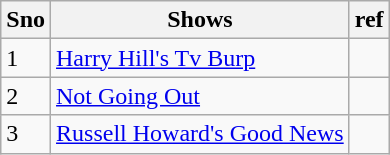<table class="wikitable">
<tr>
<th>Sno</th>
<th>Shows</th>
<th>ref</th>
</tr>
<tr>
<td>1</td>
<td><a href='#'>Harry Hill's Tv Burp</a></td>
<td></td>
</tr>
<tr>
<td>2</td>
<td><a href='#'>Not Going Out</a></td>
<td></td>
</tr>
<tr>
<td>3</td>
<td><a href='#'>Russell Howard's Good News</a></td>
<td></td>
</tr>
</table>
